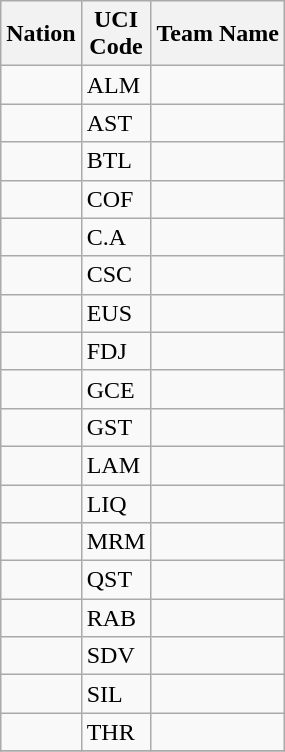<table class="wikitable">
<tr>
<th>Nation</th>
<th>UCI <br>Code</th>
<th>Team Name</th>
</tr>
<tr>
<td></td>
<td>ALM</td>
<td></td>
</tr>
<tr>
<td></td>
<td>AST</td>
<td></td>
</tr>
<tr>
<td></td>
<td>BTL</td>
<td></td>
</tr>
<tr>
<td></td>
<td>COF</td>
<td></td>
</tr>
<tr>
<td></td>
<td>C.A</td>
<td></td>
</tr>
<tr>
<td></td>
<td>CSC</td>
<td></td>
</tr>
<tr>
<td></td>
<td>EUS</td>
<td></td>
</tr>
<tr>
<td></td>
<td>FDJ</td>
<td></td>
</tr>
<tr>
<td></td>
<td>GCE</td>
<td></td>
</tr>
<tr>
<td></td>
<td>GST</td>
<td></td>
</tr>
<tr>
<td></td>
<td>LAM</td>
<td></td>
</tr>
<tr>
<td></td>
<td>LIQ</td>
<td></td>
</tr>
<tr>
<td></td>
<td>MRM</td>
<td></td>
</tr>
<tr>
<td></td>
<td>QST</td>
<td></td>
</tr>
<tr>
<td></td>
<td>RAB</td>
<td></td>
</tr>
<tr>
<td></td>
<td>SDV</td>
<td></td>
</tr>
<tr>
<td></td>
<td>SIL</td>
<td></td>
</tr>
<tr>
<td></td>
<td>THR</td>
<td></td>
</tr>
<tr>
</tr>
</table>
